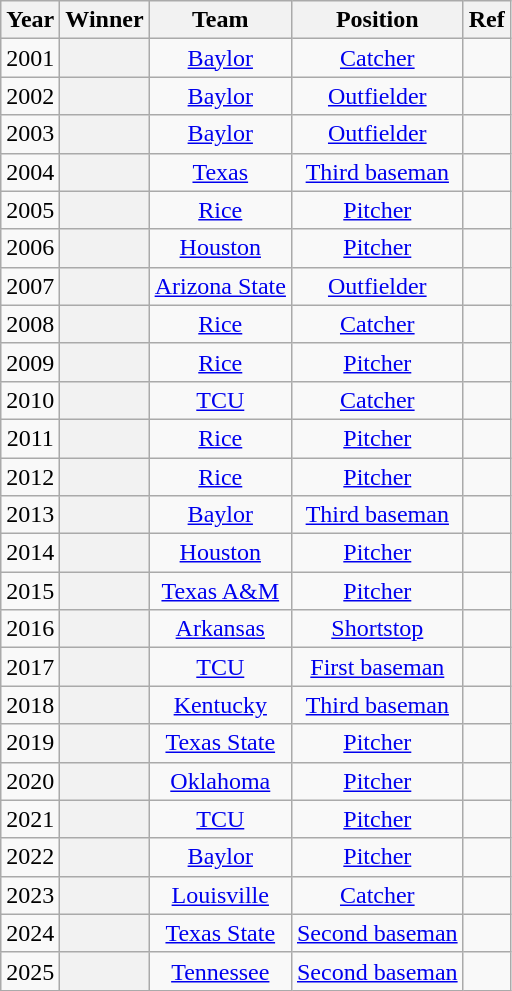<table class="wikitable sortable plainrowheaders" style="text-align:center; width=74%">
<tr>
<th scope="col">Year</th>
<th scope="col">Winner</th>
<th scope="col">Team</th>
<th scope="col">Position</th>
<th scope="col" class=unsortable>Ref</th>
</tr>
<tr>
<td>2001</td>
<th scope="row" style="text-align:center"></th>
<td><a href='#'>Baylor</a></td>
<td><a href='#'>Catcher</a></td>
<td></td>
</tr>
<tr>
<td>2002</td>
<th scope="row" style="text-align:center"></th>
<td><a href='#'>Baylor</a></td>
<td><a href='#'>Outfielder</a></td>
<td></td>
</tr>
<tr>
<td>2003</td>
<th scope="row" style="text-align:center"></th>
<td><a href='#'>Baylor</a></td>
<td><a href='#'>Outfielder</a></td>
<td></td>
</tr>
<tr>
<td>2004</td>
<th scope="row" style="text-align:center"></th>
<td><a href='#'>Texas</a></td>
<td><a href='#'>Third baseman</a></td>
<td></td>
</tr>
<tr>
<td>2005</td>
<th scope="row" style="text-align:center"></th>
<td><a href='#'>Rice</a></td>
<td><a href='#'>Pitcher</a></td>
<td></td>
</tr>
<tr>
<td>2006</td>
<th scope="row" style="text-align:center"></th>
<td><a href='#'>Houston</a></td>
<td><a href='#'>Pitcher</a></td>
<td></td>
</tr>
<tr>
<td>2007</td>
<th scope="row" style="text-align:center"></th>
<td><a href='#'>Arizona State</a></td>
<td><a href='#'>Outfielder</a></td>
<td></td>
</tr>
<tr>
<td>2008</td>
<th scope="row" style="text-align:center"></th>
<td><a href='#'>Rice</a></td>
<td><a href='#'>Catcher</a></td>
<td></td>
</tr>
<tr>
<td>2009</td>
<th scope="row" style="text-align:center"></th>
<td><a href='#'>Rice</a></td>
<td><a href='#'>Pitcher</a></td>
<td></td>
</tr>
<tr>
<td>2010</td>
<th scope="row" style="text-align:center"></th>
<td><a href='#'>TCU</a></td>
<td><a href='#'>Catcher</a></td>
<td></td>
</tr>
<tr>
<td>2011</td>
<th scope="row" style="text-align:center"></th>
<td><a href='#'>Rice</a></td>
<td><a href='#'>Pitcher</a></td>
<td></td>
</tr>
<tr>
<td>2012</td>
<th scope="row" style="text-align:center"></th>
<td><a href='#'>Rice</a></td>
<td><a href='#'>Pitcher</a></td>
<td></td>
</tr>
<tr>
<td>2013</td>
<th scope="row" style="text-align:center"></th>
<td><a href='#'>Baylor</a></td>
<td><a href='#'>Third baseman</a></td>
<td></td>
</tr>
<tr>
<td>2014</td>
<th scope="row" style="text-align:center"></th>
<td><a href='#'>Houston</a></td>
<td><a href='#'>Pitcher</a></td>
<td></td>
</tr>
<tr>
<td>2015</td>
<th scope="row" style="text-align:center"></th>
<td><a href='#'>Texas A&M</a></td>
<td><a href='#'>Pitcher</a></td>
<td></td>
</tr>
<tr>
<td>2016</td>
<th scope="row" style="text-align:center"></th>
<td><a href='#'>Arkansas</a></td>
<td><a href='#'>Shortstop</a></td>
<td></td>
</tr>
<tr>
<td>2017</td>
<th scope="row" style="text-align:center"></th>
<td><a href='#'>TCU</a></td>
<td><a href='#'>First baseman</a></td>
<td></td>
</tr>
<tr>
<td>2018</td>
<th scope="row" style="text-align:center"></th>
<td><a href='#'>Kentucky</a></td>
<td><a href='#'>Third baseman</a></td>
<td></td>
</tr>
<tr>
<td>2019</td>
<th scope="row" style="text-align:center"></th>
<td><a href='#'>Texas State</a></td>
<td><a href='#'>Pitcher</a></td>
<td></td>
</tr>
<tr>
<td>2020</td>
<th scope="row" style="text-align:center"></th>
<td><a href='#'>Oklahoma</a></td>
<td><a href='#'>Pitcher</a></td>
<td></td>
</tr>
<tr>
<td>2021</td>
<th scope="row" style="text-align:center"></th>
<td><a href='#'>TCU</a></td>
<td><a href='#'>Pitcher</a></td>
<td></td>
</tr>
<tr>
<td>2022</td>
<th scope="row" style="text-align:center"></th>
<td><a href='#'>Baylor</a></td>
<td><a href='#'>Pitcher</a></td>
<td></td>
</tr>
<tr>
<td>2023</td>
<th scope="row" style="text-align:center"></th>
<td><a href='#'>Louisville</a></td>
<td><a href='#'>Catcher</a></td>
<td></td>
</tr>
<tr>
<td>2024</td>
<th scope="row" style="text-align:center"></th>
<td><a href='#'>Texas State</a></td>
<td><a href='#'>Second baseman</a></td>
<td></td>
</tr>
<tr>
<td>2025</td>
<th scope="row" style="text-align:center"></th>
<td><a href='#'>Tennessee</a></td>
<td><a href='#'>Second baseman</a></td>
<td></td>
</tr>
</table>
